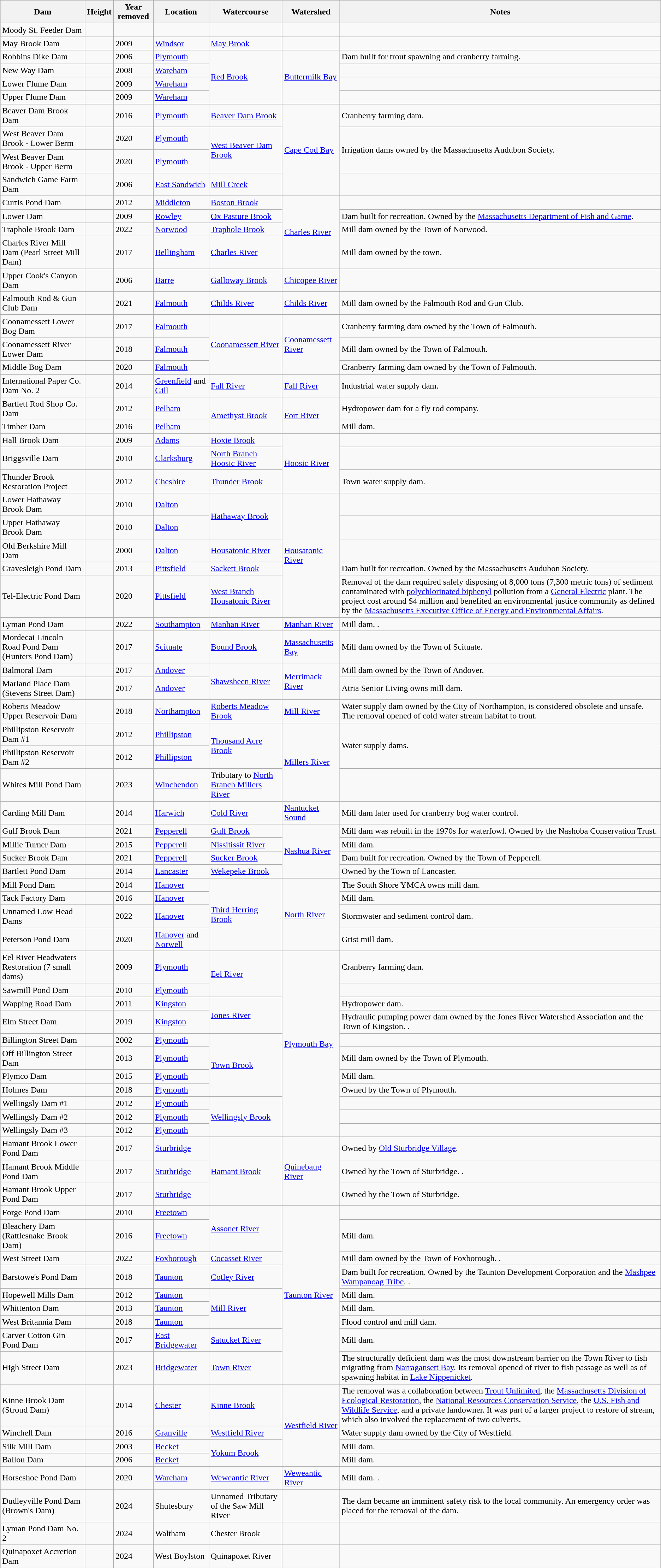<table class="wikitable sortable">
<tr>
<th>Dam</th>
<th>Height</th>
<th>Year removed</th>
<th>Location</th>
<th>Watercourse</th>
<th>Watershed</th>
<th>Notes</th>
</tr>
<tr>
<td>Moody St. Feeder Dam</td>
<td></td>
<td></td>
<td></td>
<td></td>
<td></td>
<td></td>
</tr>
<tr>
<td>May Brook Dam</td>
<td></td>
<td>2009</td>
<td><a href='#'>Windsor</a></td>
<td><a href='#'>May Brook</a></td>
<td></td>
<td></td>
</tr>
<tr>
<td>Robbins Dike Dam</td>
<td></td>
<td>2006</td>
<td><a href='#'>Plymouth</a><br></td>
<td rowspan=4><a href='#'>Red Brook</a></td>
<td rowspan=4><a href='#'>Buttermilk Bay</a></td>
<td>Dam built for trout spawning and cranberry farming.</td>
</tr>
<tr>
<td>New Way Dam</td>
<td></td>
<td>2008</td>
<td><a href='#'>Wareham</a><br></td>
<td></td>
</tr>
<tr>
<td>Lower Flume Dam</td>
<td></td>
<td>2009</td>
<td><a href='#'>Wareham</a><br></td>
<td></td>
</tr>
<tr>
<td>Upper Flume Dam</td>
<td></td>
<td>2009</td>
<td><a href='#'>Wareham</a><br></td>
<td></td>
</tr>
<tr>
<td>Beaver Dam Brook Dam</td>
<td></td>
<td>2016</td>
<td><a href='#'>Plymouth</a><br></td>
<td><a href='#'>Beaver Dam Brook</a></td>
<td rowspan=4><a href='#'>Cape Cod Bay</a></td>
<td>Cranberry farming dam.</td>
</tr>
<tr>
<td>West Beaver Dam Brook - Lower Berm</td>
<td></td>
<td>2020</td>
<td><a href='#'>Plymouth</a><br></td>
<td rowspan=2><a href='#'>West Beaver Dam Brook</a></td>
<td rowspan=2>Irrigation dams owned by the Massachusetts Audubon Society.</td>
</tr>
<tr>
<td>West Beaver Dam Brook - Upper Berm</td>
<td></td>
<td>2020</td>
<td><a href='#'>Plymouth</a><br></td>
</tr>
<tr>
<td>Sandwich Game Farm Dam</td>
<td></td>
<td>2006</td>
<td><a href='#'>East Sandwich</a><br></td>
<td><a href='#'>Mill Creek</a></td>
<td></td>
</tr>
<tr>
<td>Curtis Pond Dam</td>
<td></td>
<td>2012</td>
<td><a href='#'>Middleton</a><br></td>
<td><a href='#'>Boston Brook</a></td>
<td rowspan=4><a href='#'>Charles River</a></td>
<td></td>
</tr>
<tr>
<td>Lower Dam</td>
<td></td>
<td>2009</td>
<td><a href='#'>Rowley</a><br></td>
<td><a href='#'>Ox Pasture Brook</a></td>
<td>Dam built for recreation. Owned by the <a href='#'>Massachusetts Department of Fish and Game</a>.</td>
</tr>
<tr>
<td>Traphole Brook Dam</td>
<td></td>
<td>2022</td>
<td><a href='#'>Norwood</a><br></td>
<td><a href='#'>Traphole Brook</a></td>
<td>Mill dam owned by the Town of Norwood.</td>
</tr>
<tr>
<td>Charles River Mill Dam (Pearl Street Mill Dam)</td>
<td></td>
<td>2017</td>
<td><a href='#'>Bellingham</a><br></td>
<td><a href='#'>Charles River</a></td>
<td>Mill dam owned by the town.</td>
</tr>
<tr>
<td>Upper Cook's Canyon Dam</td>
<td></td>
<td>2006</td>
<td><a href='#'>Barre</a><br></td>
<td><a href='#'>Galloway Brook</a></td>
<td><a href='#'>Chicopee River</a></td>
<td></td>
</tr>
<tr>
<td>Falmouth Rod & Gun Club Dam</td>
<td></td>
<td>2021</td>
<td><a href='#'>Falmouth</a><br></td>
<td><a href='#'>Childs River</a></td>
<td><a href='#'>Childs River</a></td>
<td>Mill dam owned by the Falmouth Rod and Gun Club.</td>
</tr>
<tr>
<td>Coonamessett Lower Bog Dam</td>
<td></td>
<td>2017</td>
<td><a href='#'>Falmouth</a><br></td>
<td rowspan=3><a href='#'>Coonamessett River</a></td>
<td rowspan=3><a href='#'>Coonamessett River</a></td>
<td>Cranberry farming dam owned by the Town of Falmouth.</td>
</tr>
<tr>
<td>Coonamessett River Lower Dam</td>
<td></td>
<td>2018</td>
<td><a href='#'>Falmouth</a><br></td>
<td>Mill dam owned by the Town of Falmouth.</td>
</tr>
<tr>
<td>Middle Bog Dam</td>
<td></td>
<td>2020</td>
<td><a href='#'>Falmouth</a><br></td>
<td>Cranberry farming dam owned by the Town of Falmouth.</td>
</tr>
<tr>
<td>International Paper Co. Dam No. 2</td>
<td></td>
<td>2014</td>
<td><a href='#'>Greenfield</a> and <a href='#'>Gill</a><br></td>
<td><a href='#'>Fall River</a></td>
<td><a href='#'>Fall River</a></td>
<td>Industrial water supply dam.</td>
</tr>
<tr>
<td>Bartlett Rod Shop Co. Dam</td>
<td></td>
<td>2012</td>
<td><a href='#'>Pelham</a><br></td>
<td rowspan=2><a href='#'>Amethyst Brook</a></td>
<td rowspan=2><a href='#'>Fort River</a></td>
<td>Hydropower dam for a fly rod company.</td>
</tr>
<tr>
<td>Timber Dam</td>
<td></td>
<td>2016</td>
<td><a href='#'>Pelham</a><br></td>
<td>Mill dam.</td>
</tr>
<tr>
<td>Hall Brook Dam</td>
<td></td>
<td>2009</td>
<td><a href='#'>Adams</a><br></td>
<td><a href='#'>Hoxie Brook</a></td>
<td rowspan=3><a href='#'>Hoosic River</a></td>
<td></td>
</tr>
<tr>
<td>Briggsville Dam</td>
<td></td>
<td>2010</td>
<td><a href='#'>Clarksburg</a><br></td>
<td><a href='#'>North Branch Hoosic River</a></td>
<td></td>
</tr>
<tr>
<td>Thunder Brook Restoration Project</td>
<td></td>
<td>2012</td>
<td><a href='#'>Cheshire</a><br></td>
<td><a href='#'>Thunder Brook</a></td>
<td>Town water supply dam.</td>
</tr>
<tr>
<td>Lower Hathaway Brook Dam</td>
<td></td>
<td>2010</td>
<td><a href='#'>Dalton</a><br></td>
<td rowspan=2><a href='#'>Hathaway Brook</a></td>
<td rowspan=5><a href='#'>Housatonic River</a></td>
<td></td>
</tr>
<tr>
<td>Upper Hathaway Brook Dam</td>
<td></td>
<td>2010</td>
<td><a href='#'>Dalton</a><br></td>
<td></td>
</tr>
<tr>
<td>Old Berkshire Mill Dam</td>
<td></td>
<td>2000</td>
<td><a href='#'>Dalton</a><br></td>
<td><a href='#'>Housatonic River</a></td>
<td></td>
</tr>
<tr>
<td>Gravesleigh Pond Dam</td>
<td></td>
<td>2013</td>
<td><a href='#'>Pittsfield</a><br></td>
<td><a href='#'>Sackett Brook</a></td>
<td>Dam built for recreation. Owned by the Massachusetts Audubon Society.</td>
</tr>
<tr>
<td>Tel-Electric Pond Dam</td>
<td></td>
<td>2020</td>
<td><a href='#'>Pittsfield</a><br></td>
<td><a href='#'>West Branch Housatonic River</a></td>
<td>Removal of the dam required safely disposing of 8,000 tons (7,300 metric tons) of sediment contaminated with <a href='#'>polychlorinated biphenyl</a> pollution from a <a href='#'>General Electric</a> plant. The project cost around $4 million and benefited an environmental justice community as defined by the <a href='#'>Massachusetts Executive Office of Energy and Environmental Affairs</a>.</td>
</tr>
<tr>
<td>Lyman Pond Dam</td>
<td></td>
<td>2022</td>
<td><a href='#'>Southampton</a><br></td>
<td><a href='#'>Manhan River</a></td>
<td><a href='#'>Manhan River</a></td>
<td>Mill dam. .</td>
</tr>
<tr>
<td>Mordecai Lincoln Road Pond Dam (Hunters Pond Dam)</td>
<td></td>
<td>2017</td>
<td><a href='#'>Scituate</a><br></td>
<td><a href='#'>Bound Brook</a></td>
<td><a href='#'>Massachusetts Bay</a></td>
<td>Mill dam owned by the Town of Scituate.</td>
</tr>
<tr>
<td>Balmoral Dam</td>
<td></td>
<td>2017</td>
<td><a href='#'>Andover</a><br></td>
<td rowspan=2><a href='#'>Shawsheen River</a></td>
<td rowspan=2><a href='#'>Merrimack River</a></td>
<td>Mill dam owned by the Town of Andover.</td>
</tr>
<tr>
<td>Marland Place Dam (Stevens Street Dam)</td>
<td></td>
<td>2017</td>
<td><a href='#'>Andover</a><br></td>
<td>Atria Senior Living owns mill dam.</td>
</tr>
<tr>
<td>Roberts Meadow Upper Reservoir Dam</td>
<td></td>
<td>2018</td>
<td><a href='#'>Northampton</a><br></td>
<td><a href='#'>Roberts Meadow Brook</a></td>
<td><a href='#'>Mill River</a></td>
<td>Water supply dam owned by the City of Northampton, is considered obsolete and unsafe. The removal opened  of cold water stream habitat to trout.</td>
</tr>
<tr>
<td>Phillipston Reservoir Dam #1</td>
<td></td>
<td>2012</td>
<td><a href='#'>Phillipston</a><br></td>
<td rowspan=2><a href='#'>Thousand Acre Brook</a></td>
<td rowspan=3><a href='#'>Millers River</a></td>
<td rowspan=2>Water supply dams.</td>
</tr>
<tr>
<td>Phillipston Reservoir Dam #2</td>
<td></td>
<td>2012</td>
<td><a href='#'>Phillipston</a><br></td>
</tr>
<tr>
<td>Whites Mill Pond Dam</td>
<td></td>
<td>2023</td>
<td><a href='#'>Winchendon</a><br></td>
<td>Tributary to <a href='#'>North Branch Millers River</a></td>
<td></td>
</tr>
<tr>
<td>Carding Mill Dam</td>
<td></td>
<td>2014</td>
<td><a href='#'>Harwich</a><br></td>
<td><a href='#'>Cold River</a></td>
<td><a href='#'>Nantucket Sound</a></td>
<td>Mill dam later used for cranberry bog water control.</td>
</tr>
<tr>
<td>Gulf Brook Dam</td>
<td></td>
<td>2021</td>
<td><a href='#'>Pepperell</a><br></td>
<td><a href='#'>Gulf Brook</a></td>
<td rowspan=4><a href='#'>Nashua River</a></td>
<td>Mill dam was rebuilt in the 1970s for waterfowl. Owned by the Nashoba Conservation Trust.</td>
</tr>
<tr>
<td>Millie Turner Dam</td>
<td></td>
<td>2015</td>
<td><a href='#'>Pepperell</a><br></td>
<td><a href='#'>Nissitissit River</a></td>
<td>Mill dam.</td>
</tr>
<tr>
<td>Sucker Brook Dam</td>
<td></td>
<td>2021</td>
<td><a href='#'>Pepperell</a><br></td>
<td><a href='#'>Sucker Brook</a></td>
<td>Dam built for recreation. Owned by the Town of Pepperell.</td>
</tr>
<tr>
<td>Bartlett Pond Dam</td>
<td></td>
<td>2014</td>
<td><a href='#'>Lancaster</a><br></td>
<td><a href='#'>Wekepeke Brook</a></td>
<td>Owned by the Town of Lancaster.</td>
</tr>
<tr>
<td>Mill Pond Dam</td>
<td></td>
<td>2014</td>
<td><a href='#'>Hanover</a><br></td>
<td rowspan=4><a href='#'>Third Herring Brook</a></td>
<td rowspan=4><a href='#'>North River</a></td>
<td>The South Shore YMCA owns mill dam.</td>
</tr>
<tr>
<td>Tack Factory Dam</td>
<td></td>
<td>2016</td>
<td><a href='#'>Hanover</a><br></td>
<td>Mill dam.</td>
</tr>
<tr>
<td>Unnamed Low Head Dams</td>
<td></td>
<td>2022</td>
<td><a href='#'>Hanover</a><br></td>
<td>Stormwater and sediment control dam.</td>
</tr>
<tr>
<td>Peterson Pond Dam</td>
<td></td>
<td>2020</td>
<td><a href='#'>Hanover</a> and <a href='#'>Norwell</a><br></td>
<td>Grist mill dam.</td>
</tr>
<tr>
<td>Eel River Headwaters Restoration (7 small dams)</td>
<td></td>
<td>2009</td>
<td><a href='#'>Plymouth</a></td>
<td rowspan=2><a href='#'>Eel River</a></td>
<td rowspan=11><a href='#'>Plymouth Bay</a></td>
<td>Cranberry farming dam.</td>
</tr>
<tr>
<td>Sawmill Pond Dam</td>
<td></td>
<td>2010</td>
<td><a href='#'>Plymouth</a><br></td>
<td></td>
</tr>
<tr>
<td>Wapping Road Dam</td>
<td></td>
<td>2011</td>
<td><a href='#'>Kingston</a><br></td>
<td rowspan=2><a href='#'>Jones River</a></td>
<td>Hydropower dam.</td>
</tr>
<tr>
<td>Elm Street Dam</td>
<td></td>
<td>2019</td>
<td><a href='#'>Kingston</a><br></td>
<td>Hydraulic pumping power dam owned by the Jones River Watershed Association and the Town of Kingston. .</td>
</tr>
<tr>
<td>Billington Street Dam</td>
<td></td>
<td>2002</td>
<td><a href='#'>Plymouth</a><br></td>
<td rowspan=4><a href='#'>Town Brook</a></td>
<td></td>
</tr>
<tr>
<td>Off Billington Street Dam</td>
<td></td>
<td>2013</td>
<td><a href='#'>Plymouth</a><br></td>
<td>Mill dam owned by the Town of Plymouth.</td>
</tr>
<tr>
<td>Plymco Dam</td>
<td></td>
<td>2015</td>
<td><a href='#'>Plymouth</a><br></td>
<td>Mill dam.</td>
</tr>
<tr>
<td>Holmes Dam</td>
<td></td>
<td>2018</td>
<td><a href='#'>Plymouth</a><br></td>
<td>Owned by the Town of Plymouth.</td>
</tr>
<tr>
<td>Wellingsly Dam #1</td>
<td></td>
<td>2012</td>
<td><a href='#'>Plymouth</a><br></td>
<td rowspan=3><a href='#'>Wellingsly Brook</a></td>
<td></td>
</tr>
<tr>
<td>Wellingsly Dam #2</td>
<td></td>
<td>2012</td>
<td><a href='#'>Plymouth</a><br></td>
<td></td>
</tr>
<tr>
<td>Wellingsly Dam #3</td>
<td></td>
<td>2012</td>
<td><a href='#'>Plymouth</a><br></td>
<td></td>
</tr>
<tr>
<td>Hamant Brook Lower Pond Dam</td>
<td></td>
<td>2017</td>
<td><a href='#'>Sturbridge</a><br></td>
<td rowspan=3><a href='#'>Hamant Brook</a></td>
<td rowspan=3><a href='#'>Quinebaug River</a></td>
<td>Owned by <a href='#'>Old Sturbridge Village</a>.</td>
</tr>
<tr>
<td>Hamant Brook Middle Pond Dam</td>
<td></td>
<td>2017</td>
<td><a href='#'>Sturbridge</a><br></td>
<td>Owned by the Town of Sturbridge. .</td>
</tr>
<tr>
<td>Hamant Brook Upper Pond Dam</td>
<td></td>
<td>2017</td>
<td><a href='#'>Sturbridge</a><br></td>
<td>Owned by the Town of Sturbridge.</td>
</tr>
<tr>
<td>Forge Pond Dam</td>
<td></td>
<td>2010</td>
<td><a href='#'>Freetown</a><br></td>
<td rowspan=2><a href='#'>Assonet River</a></td>
<td rowspan=9><a href='#'>Taunton River</a></td>
<td></td>
</tr>
<tr>
<td>Bleachery Dam (Rattlesnake Brook Dam)</td>
<td></td>
<td>2016</td>
<td><a href='#'>Freetown</a><br></td>
<td>Mill dam.</td>
</tr>
<tr>
<td>West Street Dam</td>
<td></td>
<td>2022</td>
<td><a href='#'>Foxborough</a><br></td>
<td><a href='#'>Cocasset River</a></td>
<td>Mill dam owned by the Town of Foxborough. .</td>
</tr>
<tr>
<td>Barstowe's Pond Dam</td>
<td></td>
<td>2018</td>
<td><a href='#'>Taunton</a><br></td>
<td><a href='#'>Cotley River</a></td>
<td>Dam built for recreation. Owned by the Taunton Development Corporation and the <a href='#'>Mashpee Wampanoag Tribe</a>. .</td>
</tr>
<tr>
<td>Hopewell Mills Dam</td>
<td></td>
<td>2012</td>
<td><a href='#'>Taunton</a><br></td>
<td rowspan=3><a href='#'>Mill River</a></td>
<td>Mill dam.</td>
</tr>
<tr>
<td>Whittenton Dam</td>
<td></td>
<td>2013</td>
<td><a href='#'>Taunton</a><br></td>
<td>Mill dam.</td>
</tr>
<tr>
<td>West Britannia Dam</td>
<td></td>
<td>2018</td>
<td><a href='#'>Taunton</a><br></td>
<td>Flood control and mill dam.</td>
</tr>
<tr>
<td>Carver Cotton Gin Pond Dam</td>
<td></td>
<td>2017</td>
<td><a href='#'>East Bridgewater</a><br></td>
<td><a href='#'>Satucket River</a></td>
<td>Mill dam.</td>
</tr>
<tr>
<td>High Street Dam</td>
<td></td>
<td>2023</td>
<td><a href='#'>Bridgewater</a><br></td>
<td><a href='#'>Town River</a></td>
<td>The structurally deficient dam was the most downstream barrier on the Town River to fish migrating from <a href='#'>Narragansett Bay</a>. Its removal opened  of river to fish passage as well as  of spawning habitat in <a href='#'>Lake Nippenicket</a>.</td>
</tr>
<tr>
<td>Kinne Brook Dam (Stroud Dam)</td>
<td></td>
<td>2014</td>
<td><a href='#'>Chester</a><br></td>
<td><a href='#'>Kinne Brook</a></td>
<td rowspan=4><a href='#'>Westfield River</a></td>
<td>The removal was a collaboration between <a href='#'>Trout Unlimited</a>, the <a href='#'>Massachusetts Division of Ecological Restoration</a>, the <a href='#'>National Resources Conservation Service</a>, the <a href='#'>U.S. Fish and Wildlife Service</a>, and a private landowner. It was part of a larger project to restore  of stream, which also involved the replacement of two culverts.</td>
</tr>
<tr>
<td>Winchell Dam</td>
<td></td>
<td>2016</td>
<td><a href='#'>Granville</a><br></td>
<td><a href='#'>Westfield River</a></td>
<td>Water supply dam owned by the City of Westfield.</td>
</tr>
<tr>
<td>Silk Mill Dam</td>
<td></td>
<td>2003</td>
<td><a href='#'>Becket</a><br></td>
<td rowspan=2><a href='#'>Yokum Brook</a></td>
<td>Mill dam.</td>
</tr>
<tr>
<td>Ballou Dam</td>
<td></td>
<td>2006</td>
<td><a href='#'>Becket</a><br></td>
<td>Mill dam.</td>
</tr>
<tr>
<td>Horseshoe Pond Dam</td>
<td></td>
<td>2020</td>
<td><a href='#'>Wareham</a><br></td>
<td><a href='#'>Weweantic River</a></td>
<td><a href='#'>Weweantic River</a></td>
<td>Mill dam. .</td>
</tr>
<tr>
<td>Dudleyville Pond Dam (Brown's Dam)</td>
<td></td>
<td>2024</td>
<td>Shutesbury</td>
<td>Unnamed Tributary of the Saw Mill River</td>
<td></td>
<td>The dam became an imminent safety risk to the local community. An emergency order was placed for the removal of the dam. </td>
</tr>
<tr>
<td>Lyman Pond Dam No. 2</td>
<td></td>
<td>2024</td>
<td>Waltham</td>
<td>Chester Brook</td>
<td></td>
<td></td>
</tr>
<tr>
<td>Quinapoxet Accretion Dam</td>
<td></td>
<td>2024</td>
<td>West Boylston</td>
<td>Quinapoxet River</td>
<td></td>
<td></td>
</tr>
</table>
